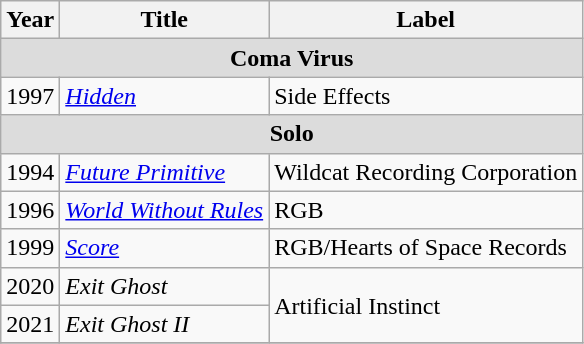<table class="wikitable sortable">
<tr>
<th>Year</th>
<th>Title</th>
<th>Label</th>
</tr>
<tr>
<th colspan=4 style=background:#dcdcdc; text-align:center><strong>Coma Virus</strong></th>
</tr>
<tr>
<td>1997</td>
<td><em><a href='#'>Hidden</a></em></td>
<td>Side Effects</td>
</tr>
<tr>
<th colspan=4 style=background:#dcdcdc; text-align:center><strong>Solo</strong></th>
</tr>
<tr>
<td>1994</td>
<td><em><a href='#'>Future Primitive</a></em></td>
<td>Wildcat Recording Corporation</td>
</tr>
<tr>
<td>1996</td>
<td><em><a href='#'>World Without Rules</a></em></td>
<td>RGB</td>
</tr>
<tr>
<td>1999</td>
<td><em><a href='#'>Score</a></em></td>
<td>RGB/Hearts of Space Records</td>
</tr>
<tr>
<td>2020</td>
<td><em>Exit Ghost</em></td>
<td rowspan=2>Artificial Instinct</td>
</tr>
<tr>
<td>2021</td>
<td><em>Exit Ghost II</em></td>
</tr>
<tr>
</tr>
</table>
